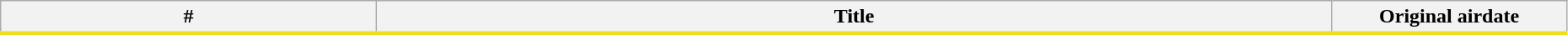<table class="wikitable" width="98%" style="background:#fff;">
<tr style="border-bottom:3px solid #efde1c">
<th>#</th>
<th>Title</th>
<th width="15%">Original airdate<br>










</th>
</tr>
</table>
